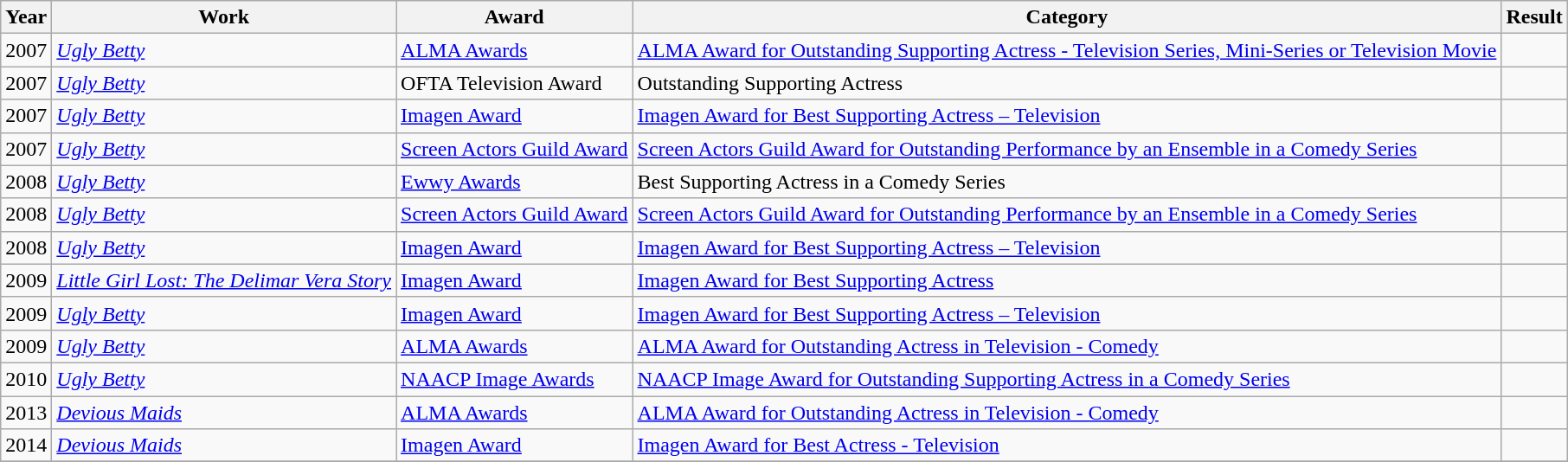<table class="wikitable sortable plainrowheaders">
<tr>
<th>Year</th>
<th>Work</th>
<th>Award</th>
<th>Category</th>
<th>Result</th>
</tr>
<tr>
<td>2007</td>
<td><em><a href='#'>Ugly Betty</a></em></td>
<td><a href='#'>ALMA Awards</a></td>
<td><a href='#'>ALMA Award for Outstanding Supporting Actress - Television Series, Mini-Series or Television Movie</a></td>
<td></td>
</tr>
<tr>
<td>2007</td>
<td><em><a href='#'>Ugly Betty</a></em></td>
<td>OFTA Television Award</td>
<td>Outstanding Supporting Actress</td>
<td></td>
</tr>
<tr>
<td>2007</td>
<td><em><a href='#'>Ugly Betty</a></em></td>
<td><a href='#'>Imagen Award</a></td>
<td><a href='#'>Imagen Award for Best Supporting Actress – Television</a></td>
<td></td>
</tr>
<tr>
<td>2007</td>
<td><em><a href='#'>Ugly Betty</a></em></td>
<td><a href='#'>Screen Actors Guild Award</a></td>
<td><a href='#'>Screen Actors Guild Award for Outstanding Performance by an Ensemble in a Comedy Series</a></td>
<td></td>
</tr>
<tr>
<td>2008</td>
<td><em><a href='#'>Ugly Betty</a></em></td>
<td><a href='#'>Ewwy Awards</a></td>
<td>Best Supporting Actress in a Comedy Series</td>
<td></td>
</tr>
<tr>
<td>2008</td>
<td><em><a href='#'>Ugly Betty</a></em></td>
<td><a href='#'>Screen Actors Guild Award</a></td>
<td><a href='#'>Screen Actors Guild Award for Outstanding Performance by an Ensemble in a Comedy Series</a></td>
<td></td>
</tr>
<tr>
<td>2008</td>
<td><em><a href='#'>Ugly Betty</a></em></td>
<td><a href='#'>Imagen Award</a></td>
<td><a href='#'>Imagen Award for Best Supporting Actress – Television</a></td>
<td></td>
</tr>
<tr>
<td>2009</td>
<td><em><a href='#'>Little Girl Lost: The Delimar Vera Story</a></em></td>
<td><a href='#'>Imagen Award</a></td>
<td><a href='#'>Imagen Award for Best Supporting Actress</a></td>
<td></td>
</tr>
<tr>
<td>2009</td>
<td><em><a href='#'>Ugly Betty</a></em></td>
<td><a href='#'>Imagen Award</a></td>
<td><a href='#'>Imagen Award for Best Supporting Actress – Television</a></td>
<td></td>
</tr>
<tr>
<td>2009</td>
<td><em><a href='#'>Ugly Betty</a></em></td>
<td><a href='#'>ALMA Awards</a></td>
<td><a href='#'>ALMA Award for Outstanding Actress in Television - Comedy</a></td>
<td></td>
</tr>
<tr>
<td>2010</td>
<td><em><a href='#'>Ugly Betty</a></em></td>
<td><a href='#'>NAACP Image Awards</a></td>
<td><a href='#'>NAACP Image Award for Outstanding Supporting Actress in a Comedy Series</a></td>
<td></td>
</tr>
<tr>
<td>2013</td>
<td><em><a href='#'>Devious Maids</a></em></td>
<td><a href='#'>ALMA Awards</a></td>
<td><a href='#'>ALMA Award for Outstanding Actress in Television - Comedy</a></td>
<td></td>
</tr>
<tr>
<td>2014</td>
<td><em><a href='#'>Devious Maids</a></em></td>
<td><a href='#'>Imagen Award</a></td>
<td><a href='#'>Imagen Award for Best Actress - Television</a></td>
<td></td>
</tr>
<tr>
</tr>
</table>
